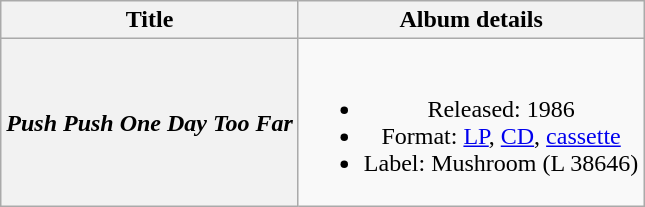<table class="wikitable plainrowheaders" style="text-align:center;" border="1">
<tr>
<th>Title</th>
<th>Album details</th>
</tr>
<tr>
<th scope="row"><em>Push Push One Day Too Far</em></th>
<td><br><ul><li>Released: 1986</li><li>Format: <a href='#'>LP</a>, <a href='#'>CD</a>, <a href='#'>cassette</a></li><li>Label: Mushroom (L 38646)</li></ul></td>
</tr>
</table>
